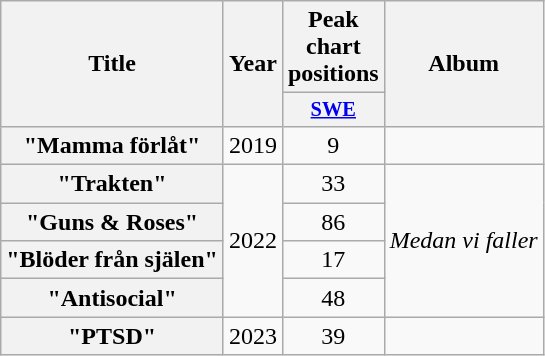<table class="wikitable plainrowheaders" style="text-align:center;">
<tr>
<th scope="col" rowspan="2">Title</th>
<th scope="col" rowspan="2">Year</th>
<th scope="col" colspan="1">Peak chart positions</th>
<th scope="col" rowspan="2">Album</th>
</tr>
<tr>
<th scope="col" style="width:3em;font-size:85%;"><a href='#'>SWE</a><br></th>
</tr>
<tr>
<th scope="row">"Mamma förlåt" </th>
<td>2019</td>
<td>9</td>
<td></td>
</tr>
<tr>
<th scope="row">"Trakten" </th>
<td rowspan="4">2022</td>
<td>33<br></td>
<td rowspan="4"><em>Medan vi faller</em></td>
</tr>
<tr>
<th scope="row">"Guns & Roses" </th>
<td>86<br></td>
</tr>
<tr>
<th scope="row">"Blöder från själen" </th>
<td>17<br></td>
</tr>
<tr>
<th scope="row">"Antisocial" </th>
<td>48<br></td>
</tr>
<tr>
<th scope="row">"PTSD" </th>
<td>2023</td>
<td>39<br></td>
<td></td>
</tr>
</table>
